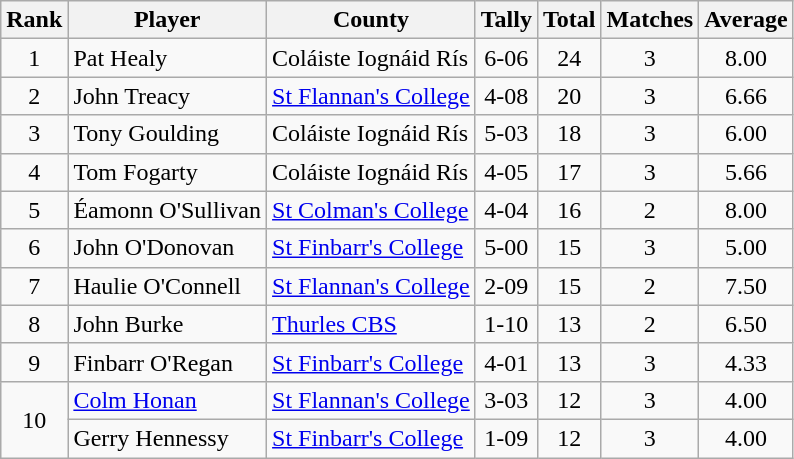<table class="wikitable">
<tr>
<th>Rank</th>
<th>Player</th>
<th>County</th>
<th>Tally</th>
<th>Total</th>
<th>Matches</th>
<th>Average</th>
</tr>
<tr>
<td rowspan=1 align=center>1</td>
<td>Pat Healy</td>
<td>Coláiste Iognáid Rís</td>
<td align=center>6-06</td>
<td align=center>24</td>
<td align=center>3</td>
<td align=center>8.00</td>
</tr>
<tr>
<td rowspan=1 align=center>2</td>
<td>John Treacy</td>
<td><a href='#'>St Flannan's College</a></td>
<td align=center>4-08</td>
<td align=center>20</td>
<td align=center>3</td>
<td align=center>6.66</td>
</tr>
<tr>
<td rowspan=1 align=center>3</td>
<td>Tony Goulding</td>
<td>Coláiste Iognáid Rís</td>
<td align=center>5-03</td>
<td align=center>18</td>
<td align=center>3</td>
<td align=center>6.00</td>
</tr>
<tr>
<td rowspan=1 align=center>4</td>
<td>Tom Fogarty</td>
<td>Coláiste Iognáid Rís</td>
<td align=center>4-05</td>
<td align=center>17</td>
<td align=center>3</td>
<td align=center>5.66</td>
</tr>
<tr>
<td rowspan=1 align=center>5</td>
<td>Éamonn O'Sullivan</td>
<td><a href='#'>St Colman's College</a></td>
<td align=center>4-04</td>
<td align=center>16</td>
<td align=center>2</td>
<td align=center>8.00</td>
</tr>
<tr>
<td rowspan=1 align=center>6</td>
<td>John O'Donovan</td>
<td><a href='#'>St Finbarr's College</a></td>
<td align=center>5-00</td>
<td align=center>15</td>
<td align=center>3</td>
<td align=center>5.00</td>
</tr>
<tr>
<td rowspan=1 align=center>7</td>
<td>Haulie O'Connell</td>
<td><a href='#'>St Flannan's College</a></td>
<td align=center>2-09</td>
<td align=center>15</td>
<td align=center>2</td>
<td align=center>7.50</td>
</tr>
<tr>
<td rowspan=1 align=center>8</td>
<td>John Burke</td>
<td><a href='#'>Thurles CBS</a></td>
<td align=center>1-10</td>
<td align=center>13</td>
<td align=center>2</td>
<td align=center>6.50</td>
</tr>
<tr>
<td rowspan=1 align=center>9</td>
<td>Finbarr O'Regan</td>
<td><a href='#'>St Finbarr's College</a></td>
<td align=center>4-01</td>
<td align=center>13</td>
<td align=center>3</td>
<td align=center>4.33</td>
</tr>
<tr>
<td rowspan=2 align=center>10</td>
<td><a href='#'>Colm Honan</a></td>
<td><a href='#'>St Flannan's College</a></td>
<td align=center>3-03</td>
<td align=center>12</td>
<td align=center>3</td>
<td align=center>4.00</td>
</tr>
<tr>
<td>Gerry Hennessy</td>
<td><a href='#'>St Finbarr's College</a></td>
<td align=center>1-09</td>
<td align=center>12</td>
<td align=center>3</td>
<td align=center>4.00</td>
</tr>
</table>
